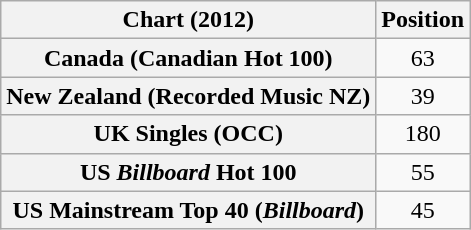<table class="wikitable sortable plainrowheaders" style="text-align:center;">
<tr>
<th scope="col">Chart (2012)</th>
<th scope="col">Position</th>
</tr>
<tr>
<th scope="row">Canada (Canadian Hot 100)</th>
<td>63</td>
</tr>
<tr>
<th scope="row">New Zealand (Recorded Music NZ)</th>
<td>39</td>
</tr>
<tr>
<th scope="row">UK Singles (OCC)</th>
<td>180</td>
</tr>
<tr>
<th scope="row">US <em>Billboard</em> Hot 100</th>
<td>55</td>
</tr>
<tr>
<th scope="row">US Mainstream Top 40 (<em>Billboard</em>)</th>
<td>45</td>
</tr>
</table>
